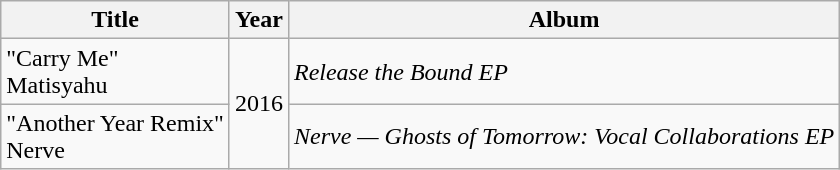<table class="wikitable">
<tr>
<th>Title</th>
<th>Year</th>
<th>Album</th>
</tr>
<tr>
<td>"Carry Me"<br>Matisyahu</td>
<td rowspan="2">2016</td>
<td><em>Release the Bound EP</em></td>
</tr>
<tr>
<td>"Another Year Remix"<br>Nerve</td>
<td><em>Nerve — Ghosts of Tomorrow: Vocal Collaborations EP</em></td>
</tr>
</table>
